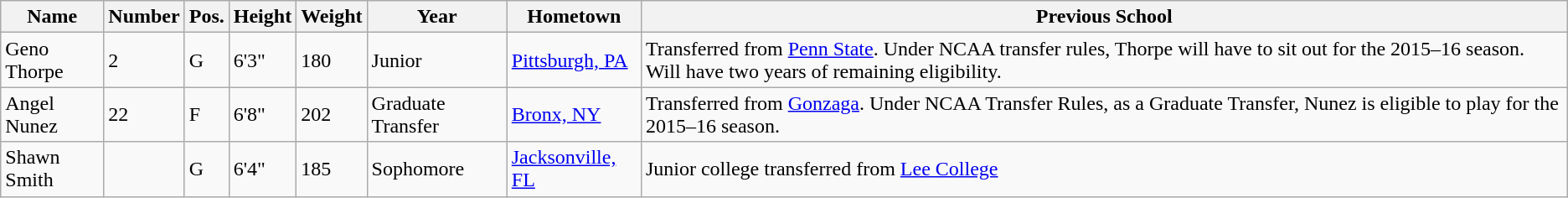<table class="wikitable sortable" border="1">
<tr>
<th>Name</th>
<th>Number</th>
<th>Pos.</th>
<th>Height</th>
<th>Weight</th>
<th>Year</th>
<th>Hometown</th>
<th class="unsortable">Previous School</th>
</tr>
<tr>
<td>Geno Thorpe</td>
<td>2</td>
<td>G</td>
<td>6'3"</td>
<td>180</td>
<td>Junior</td>
<td><a href='#'>Pittsburgh, PA</a></td>
<td>Transferred from <a href='#'>Penn State</a>. Under NCAA transfer rules, Thorpe will have to sit out for the 2015–16 season. Will have two years of remaining eligibility.</td>
</tr>
<tr>
<td>Angel Nunez</td>
<td>22</td>
<td>F</td>
<td>6'8"</td>
<td>202</td>
<td>Graduate Transfer</td>
<td><a href='#'>Bronx, NY</a></td>
<td>Transferred from <a href='#'>Gonzaga</a>. Under NCAA Transfer Rules, as a Graduate Transfer, Nunez is eligible to play for the 2015–16 season.</td>
</tr>
<tr>
<td>Shawn Smith</td>
<td></td>
<td>G</td>
<td>6'4"</td>
<td>185</td>
<td>Sophomore</td>
<td><a href='#'>Jacksonville, FL</a></td>
<td>Junior college transferred from <a href='#'>Lee College</a></td>
</tr>
</table>
